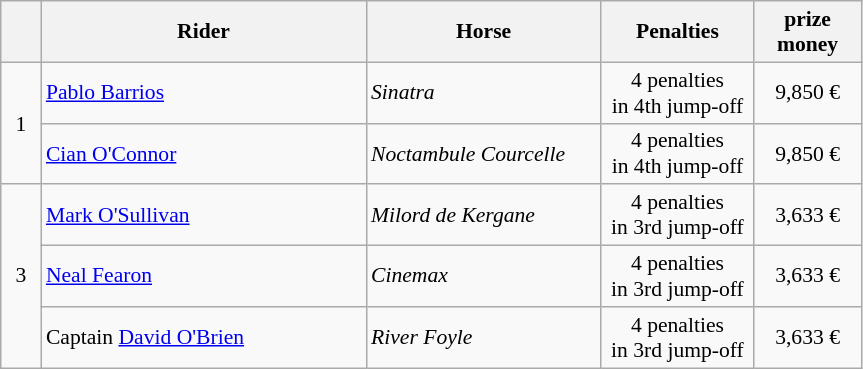<table class="wikitable" style="font-size: 90%">
<tr>
<th width=20></th>
<th width=210>Rider</th>
<th width=150>Horse</th>
<th width=95>Penalties</th>
<th width=65>prize<br>money</th>
</tr>
<tr>
<td rowspan=2 align=center>1</td>
<td> <a href='#'>Pablo Barrios</a></td>
<td><em>Sinatra</em></td>
<td align=center>4 penalties<br>in 4th jump-off</td>
<td align=center>9,850 €</td>
</tr>
<tr>
<td> <a href='#'>Cian O'Connor</a></td>
<td><em>Noctambule Courcelle</em></td>
<td align=center>4 penalties<br>in 4th jump-off</td>
<td align=center>9,850 €</td>
</tr>
<tr>
<td rowspan=3 align=center>3</td>
<td> <a href='#'>Mark O'Sullivan</a></td>
<td><em>Milord de Kergane</em></td>
<td align=center>4 penalties<br>in 3rd jump-off</td>
<td align=center>3,633 €</td>
</tr>
<tr>
<td>  <a href='#'>Neal Fearon</a></td>
<td><em>Cinemax</em></td>
<td align=center>4 penalties<br>in 3rd jump-off</td>
<td align=center>3,633 €</td>
</tr>
<tr>
<td> Captain <a href='#'>David O'Brien</a></td>
<td><em>River Foyle</em></td>
<td align=center>4 penalties<br>in 3rd jump-off</td>
<td align=center>3,633 €</td>
</tr>
</table>
